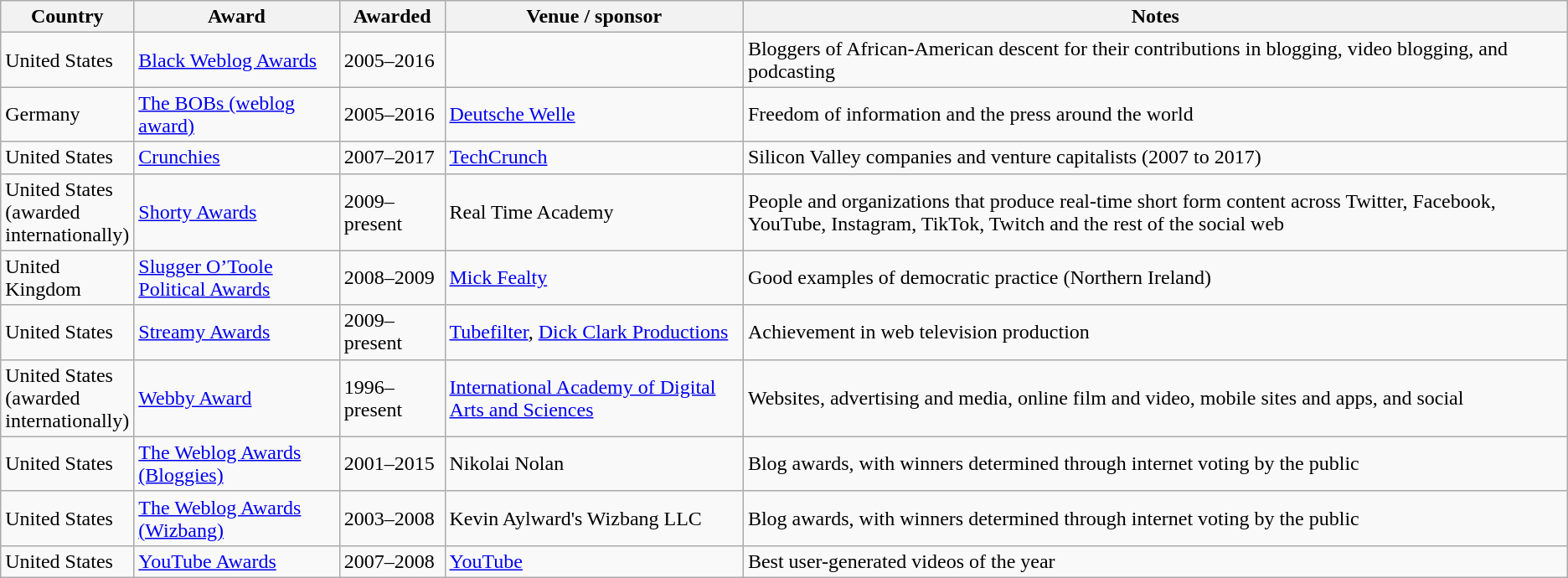<table class="wikitable sortable">
<tr>
<th style="width:6em;">Country</th>
<th>Award</th>
<th>Awarded</th>
<th>Venue / sponsor</th>
<th>Notes</th>
</tr>
<tr>
<td>United States</td>
<td><a href='#'>Black Weblog Awards</a></td>
<td>2005–2016</td>
<td></td>
<td>Bloggers of African-American descent for their contributions in blogging, video blogging, and podcasting</td>
</tr>
<tr>
<td>Germany</td>
<td><a href='#'>The BOBs (weblog award)</a></td>
<td>2005–2016</td>
<td><a href='#'>Deutsche Welle</a></td>
<td>Freedom of information and the press around the world</td>
</tr>
<tr>
<td>United States</td>
<td><a href='#'>Crunchies</a></td>
<td>2007–2017</td>
<td><a href='#'>TechCrunch</a></td>
<td>Silicon Valley companies and venture capitalists (2007 to 2017)</td>
</tr>
<tr>
<td>United States<br>(awarded internationally)</td>
<td><a href='#'>Shorty Awards</a></td>
<td>2009–present</td>
<td>Real Time Academy</td>
<td>People and organizations that produce real-time short form content across Twitter, Facebook, YouTube, Instagram, TikTok, Twitch and the rest of the social web</td>
</tr>
<tr>
<td>United Kingdom</td>
<td><a href='#'>Slugger O’Toole Political Awards</a></td>
<td>2008–2009</td>
<td><a href='#'>Mick Fealty</a></td>
<td>Good examples of democratic practice (Northern Ireland)</td>
</tr>
<tr>
<td>United States</td>
<td><a href='#'>Streamy Awards</a></td>
<td>2009–present</td>
<td><a href='#'>Tubefilter</a>, <a href='#'>Dick Clark Productions</a></td>
<td>Achievement in web television production</td>
</tr>
<tr>
<td>United States (awarded internationally)</td>
<td><a href='#'>Webby Award</a></td>
<td>1996–present</td>
<td><a href='#'>International Academy of Digital Arts and Sciences</a></td>
<td>Websites, advertising and media, online film and video, mobile sites and apps, and social</td>
</tr>
<tr>
<td>United States</td>
<td><a href='#'>The Weblog Awards (Bloggies)</a></td>
<td>2001–2015</td>
<td>Nikolai Nolan</td>
<td>Blog awards, with winners determined through internet voting by the public</td>
</tr>
<tr>
<td>United States</td>
<td><a href='#'>The Weblog Awards (Wizbang)</a></td>
<td>2003–2008</td>
<td>Kevin Aylward's Wizbang LLC</td>
<td>Blog awards, with winners determined through internet voting by the public</td>
</tr>
<tr>
<td>United States</td>
<td><a href='#'>YouTube Awards</a></td>
<td>2007–2008</td>
<td><a href='#'>YouTube</a></td>
<td>Best user-generated videos of the year</td>
</tr>
</table>
